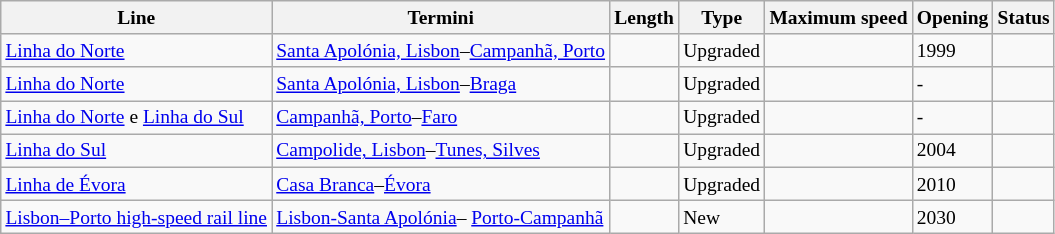<table class="wikitable static-row-numbers static-row-header-hash" style="font-size:small;">
<tr>
<th>Line</th>
<th>Termini</th>
<th data-sort-type="number">Length</th>
<th>Type</th>
<th>Maximum speed</th>
<th>Opening</th>
<th>Status</th>
</tr>
<tr>
<td><a href='#'>Linha do Norte</a></td>
<td><a href='#'>Santa Apolónia, Lisbon</a>–<a href='#'>Campanhã, Porto</a></td>
<td></td>
<td>Upgraded</td>
<td></td>
<td>1999</td>
<td></td>
</tr>
<tr>
<td><a href='#'>Linha do Norte</a></td>
<td><a href='#'>Santa Apolónia, Lisbon</a>–<a href='#'>Braga</a></td>
<td></td>
<td>Upgraded</td>
<td></td>
<td>-</td>
<td></td>
</tr>
<tr>
<td><a href='#'>Linha do Norte</a> e <a href='#'>Linha do Sul</a></td>
<td><a href='#'>Campanhã, Porto</a>–<a href='#'>Faro</a></td>
<td></td>
<td>Upgraded</td>
<td></td>
<td>-</td>
<td></td>
</tr>
<tr>
<td><a href='#'>Linha do Sul</a></td>
<td><a href='#'>Campolide, Lisbon</a>–<a href='#'>Tunes, Silves</a></td>
<td></td>
<td>Upgraded</td>
<td></td>
<td>2004</td>
<td></td>
</tr>
<tr>
<td><a href='#'>Linha de Évora</a></td>
<td><a href='#'>Casa Branca</a>–<a href='#'>Évora</a></td>
<td></td>
<td>Upgraded</td>
<td></td>
<td>2010</td>
<td></td>
</tr>
<tr>
<td><a href='#'>Lisbon–Porto high-speed rail line</a></td>
<td><a href='#'>Lisbon-Santa Apolónia</a>– <a href='#'>Porto-Campanhã</a></td>
<td></td>
<td>New</td>
<td></td>
<td>2030</td>
<td></td>
</tr>
</table>
